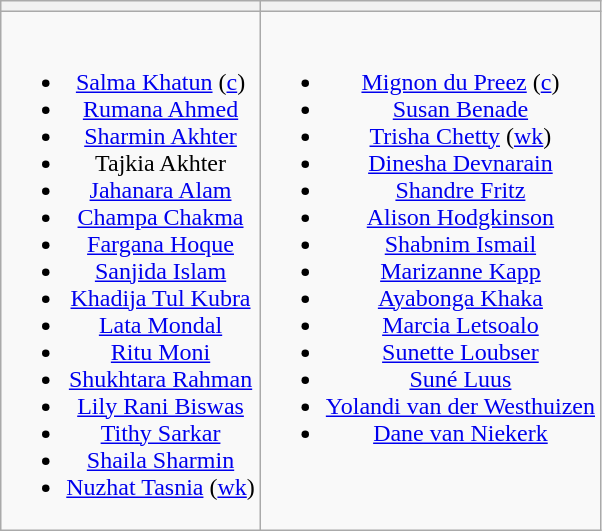<table class="wikitable" style="text-align:center">
<tr>
<th></th>
<th></th>
</tr>
<tr style="vertical-align:top">
<td><br><ul><li><a href='#'>Salma Khatun</a> (<a href='#'>c</a>)</li><li><a href='#'>Rumana Ahmed</a></li><li><a href='#'>Sharmin Akhter</a></li><li>Tajkia Akhter</li><li><a href='#'>Jahanara Alam</a></li><li><a href='#'>Champa Chakma</a></li><li><a href='#'>Fargana Hoque</a></li><li><a href='#'>Sanjida Islam</a></li><li><a href='#'>Khadija Tul Kubra</a></li><li><a href='#'>Lata Mondal</a></li><li><a href='#'>Ritu Moni</a></li><li><a href='#'>Shukhtara Rahman</a></li><li><a href='#'>Lily Rani Biswas</a></li><li><a href='#'>Tithy Sarkar</a></li><li><a href='#'>Shaila Sharmin</a></li><li><a href='#'>Nuzhat Tasnia</a> (<a href='#'>wk</a>)</li></ul></td>
<td><br><ul><li><a href='#'>Mignon du Preez</a> (<a href='#'>c</a>)</li><li><a href='#'>Susan Benade</a></li><li><a href='#'>Trisha Chetty</a> (<a href='#'>wk</a>)</li><li><a href='#'>Dinesha Devnarain</a></li><li><a href='#'>Shandre Fritz</a></li><li><a href='#'>Alison Hodgkinson</a></li><li><a href='#'>Shabnim Ismail</a></li><li><a href='#'>Marizanne Kapp</a></li><li><a href='#'>Ayabonga Khaka</a></li><li><a href='#'>Marcia Letsoalo</a></li><li><a href='#'>Sunette Loubser</a></li><li><a href='#'>Suné Luus</a></li><li><a href='#'>Yolandi van der Westhuizen</a></li><li><a href='#'>Dane van Niekerk</a></li></ul></td>
</tr>
</table>
